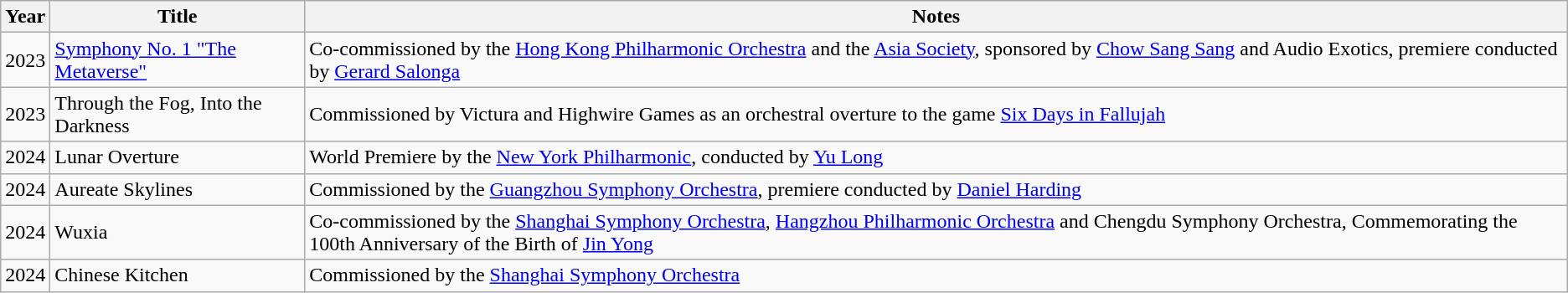<table class="wikitable sortable">
<tr>
<th>Year</th>
<th>Title</th>
<th>Notes</th>
</tr>
<tr>
<td>2023</td>
<td><a href='#'>Symphony No. 1 "The Metaverse"</a></td>
<td>Co-commissioned by the <a href='#'>Hong Kong Philharmonic Orchestra</a> and the <a href='#'>Asia Society</a>, sponsored by <a href='#'>Chow Sang Sang</a> and Audio Exotics, premiere conducted by <a href='#'>Gerard Salonga</a></td>
</tr>
<tr>
<td>2023</td>
<td>Through the Fog, Into the Darkness</td>
<td>Commissioned by Victura and Highwire Games as an orchestral overture to the game <a href='#'>Six Days in Fallujah</a></td>
</tr>
<tr>
<td>2024</td>
<td>Lunar Overture</td>
<td>World Premiere by the <a href='#'>New York Philharmonic</a>, conducted by <a href='#'>Yu Long</a></td>
</tr>
<tr>
<td>2024</td>
<td>Aureate Skylines</td>
<td>Commissioned by the <a href='#'>Guangzhou Symphony Orchestra</a>, premiere conducted by <a href='#'>Daniel Harding</a></td>
</tr>
<tr>
<td>2024</td>
<td>Wuxia</td>
<td>Co-commissioned by the <a href='#'>Shanghai Symphony Orchestra</a>, <a href='#'>Hangzhou Philharmonic Orchestra</a> and Chengdu Symphony Orchestra, Commemorating the 100th Anniversary of the Birth of <a href='#'>Jin Yong</a></td>
</tr>
<tr>
<td>2024</td>
<td>Chinese Kitchen</td>
<td>Commissioned by the <a href='#'>Shanghai Symphony Orchestra</a></td>
</tr>
</table>
